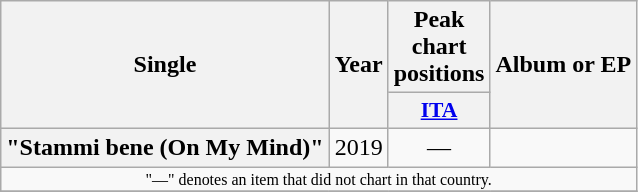<table class="wikitable plainrowheaders" style="text-align:center;">
<tr>
<th scope="col" rowspan="2">Single</th>
<th scope="col" rowspan="2">Year</th>
<th scope="col" colspan="1">Peak chart positions</th>
<th scope="col" rowspan="2">Album or EP</th>
</tr>
<tr>
<th scope="col" style="width:3em;font-size:90%;"><a href='#'>ITA</a><br></th>
</tr>
<tr>
<th scope="row">"Stammi bene (On My Mind)"<br></th>
<td>2019</td>
<td>—</td>
<td></td>
</tr>
<tr>
<td colspan="4" style="text-align:center; font-size:8pt;">"—" denotes an item that did not chart in that country.</td>
</tr>
<tr>
</tr>
</table>
